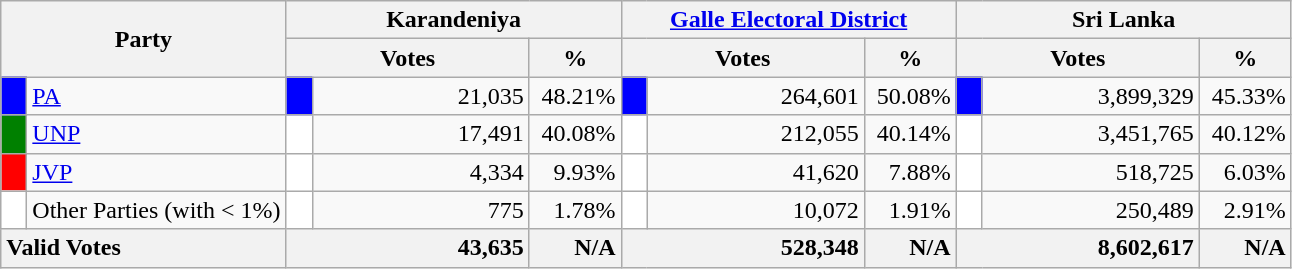<table class="wikitable">
<tr>
<th colspan="2" width="144px"rowspan="2">Party</th>
<th colspan="3" width="216px">Karandeniya</th>
<th colspan="3" width="216px"><a href='#'>Galle Electoral District</a></th>
<th colspan="3" width="216px">Sri Lanka</th>
</tr>
<tr>
<th colspan="2" width="144px">Votes</th>
<th>%</th>
<th colspan="2" width="144px">Votes</th>
<th>%</th>
<th colspan="2" width="144px">Votes</th>
<th>%</th>
</tr>
<tr>
<td style="background-color:blue;" width="10px"></td>
<td style="text-align:left;"><a href='#'>PA</a></td>
<td style="background-color:blue;" width="10px"></td>
<td style="text-align:right;">21,035</td>
<td style="text-align:right;">48.21%</td>
<td style="background-color:blue;" width="10px"></td>
<td style="text-align:right;">264,601</td>
<td style="text-align:right;">50.08%</td>
<td style="background-color:blue;" width="10px"></td>
<td style="text-align:right;">3,899,329</td>
<td style="text-align:right;">45.33%</td>
</tr>
<tr>
<td style="background-color:green;" width="10px"></td>
<td style="text-align:left;"><a href='#'>UNP</a></td>
<td style="background-color:white;" width="10px"></td>
<td style="text-align:right;">17,491</td>
<td style="text-align:right;">40.08%</td>
<td style="background-color:white;" width="10px"></td>
<td style="text-align:right;">212,055</td>
<td style="text-align:right;">40.14%</td>
<td style="background-color:white;" width="10px"></td>
<td style="text-align:right;">3,451,765</td>
<td style="text-align:right;">40.12%</td>
</tr>
<tr>
<td style="background-color:red;" width="10px"></td>
<td style="text-align:left;"><a href='#'>JVP</a></td>
<td style="background-color:white;" width="10px"></td>
<td style="text-align:right;">4,334</td>
<td style="text-align:right;">9.93%</td>
<td style="background-color:white;" width="10px"></td>
<td style="text-align:right;">41,620</td>
<td style="text-align:right;">7.88%</td>
<td style="background-color:white;" width="10px"></td>
<td style="text-align:right;">518,725</td>
<td style="text-align:right;">6.03%</td>
</tr>
<tr>
<td style="background-color:white;" width="10px"></td>
<td style="text-align:left;">Other Parties (with < 1%)</td>
<td style="background-color:white;" width="10px"></td>
<td style="text-align:right;">775</td>
<td style="text-align:right;">1.78%</td>
<td style="background-color:white;" width="10px"></td>
<td style="text-align:right;">10,072</td>
<td style="text-align:right;">1.91%</td>
<td style="background-color:white;" width="10px"></td>
<td style="text-align:right;">250,489</td>
<td style="text-align:right;">2.91%</td>
</tr>
<tr>
<th colspan="2" width="144px"style="text-align:left;">Valid Votes</th>
<th style="text-align:right;"colspan="2" width="144px">43,635</th>
<th style="text-align:right;">N/A</th>
<th style="text-align:right;"colspan="2" width="144px">528,348</th>
<th style="text-align:right;">N/A</th>
<th style="text-align:right;"colspan="2" width="144px">8,602,617</th>
<th style="text-align:right;">N/A</th>
</tr>
</table>
